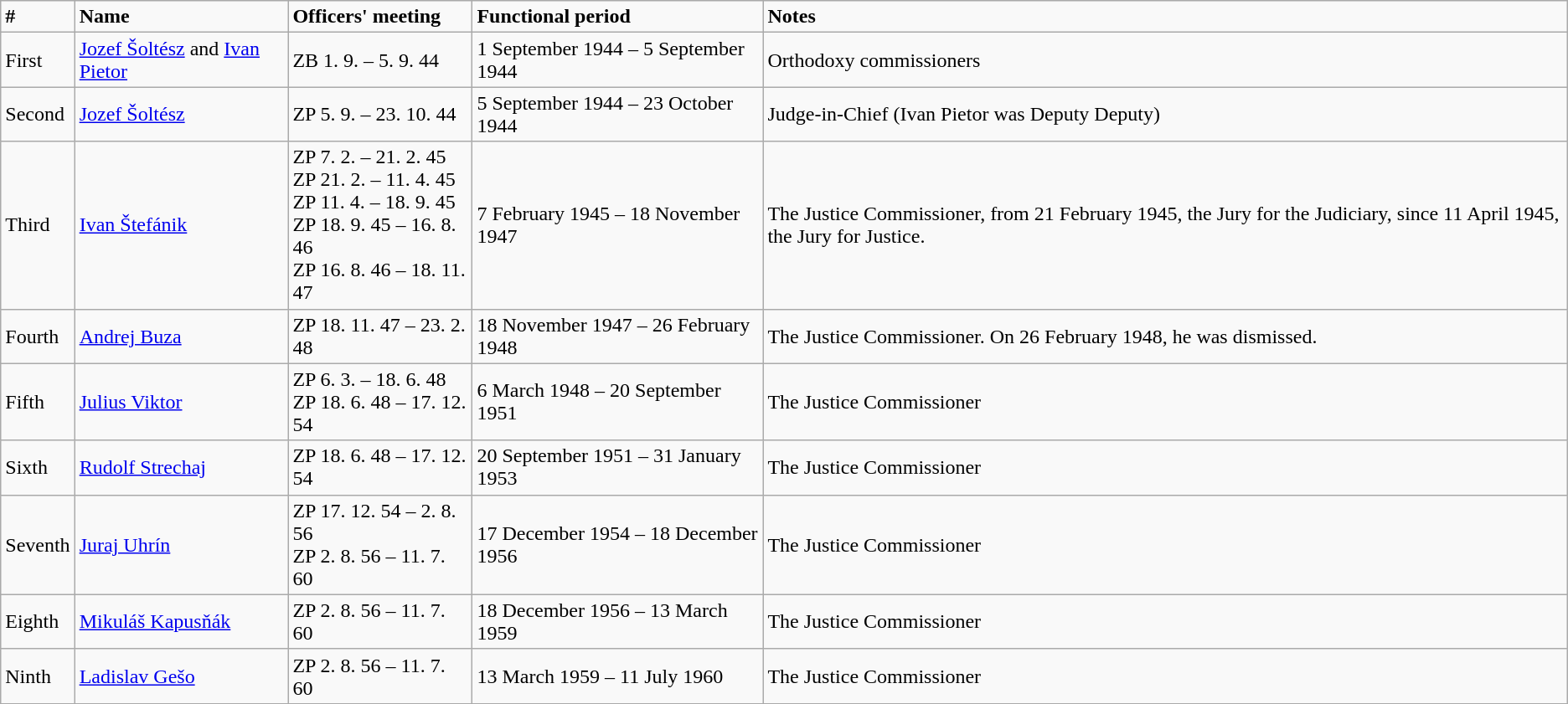<table class="wikitable">
<tr>
<td><strong>#</strong></td>
<td><strong>Name</strong></td>
<td><strong>Officers' meeting</strong></td>
<td><strong>Functional period</strong></td>
<td><strong>Notes</strong></td>
</tr>
<tr>
<td>First</td>
<td><a href='#'>Jozef Šoltész</a> and <a href='#'>Ivan Pietor</a></td>
<td>ZB 1. 9. – 5.  9. 44</td>
<td>1 September 1944 – 5 September 1944</td>
<td>Orthodoxy commissioners</td>
</tr>
<tr>
<td>Second</td>
<td><a href='#'>Jozef Šoltész</a></td>
<td>ZP 5. 9. – 23.  10. 44</td>
<td>5 September 1944 – 23 October 1944</td>
<td>Judge-in-Chief (Ivan Pietor was Deputy Deputy)</td>
</tr>
<tr>
<td>Third</td>
<td><a href='#'>Ivan Štefánik</a></td>
<td>ZP 7. 2. – 21.  2. 45<br>ZP 21. 2. –  11. 4. 45<br>ZP 11. 4. –  18. 9. 45<br>ZP 18. 9. 45 –  16. 8. 46<br>ZP 16. 8. 46 –  18. 11. 47</td>
<td>7 February 1945 – 18 November 1947</td>
<td>The Justice Commissioner, from 21 February 1945, the Jury for the Judiciary, since 11 April 1945, the Jury for Justice.</td>
</tr>
<tr>
<td>Fourth</td>
<td><a href='#'>Andrej Buza</a></td>
<td>ZP 18. 11. 47  – 23. 2. 48</td>
<td>18 November 1947 – 26 February 1948</td>
<td>The Justice Commissioner. On 26 February 1948, he was dismissed.</td>
</tr>
<tr>
<td>Fifth</td>
<td><a href='#'>Julius Viktor</a></td>
<td>ZP 6. 3. – 18.  6. 48<br>ZP 18. 6. 48 –  17. 12. 54</td>
<td>6 March 1948 – 20 September 1951</td>
<td>The Justice Commissioner</td>
</tr>
<tr>
<td>Sixth</td>
<td><a href='#'>Rudolf Strechaj</a></td>
<td>ZP 18. 6. 48 –  17. 12. 54</td>
<td>20 September 1951 – 31 January 1953</td>
<td>The Justice Commissioner</td>
</tr>
<tr>
<td>Seventh</td>
<td><a href='#'>Juraj Uhrín</a></td>
<td>ZP 17. 12. 54  – 2. 8. 56<br>ZP 2. 8. 56 –  11. 7. 60</td>
<td>17 December 1954 – 18 December 1956</td>
<td>The Justice Commissioner</td>
</tr>
<tr>
<td>Eighth</td>
<td><a href='#'>Mikuláš Kapusňák</a></td>
<td>ZP 2. 8. 56 –  11. 7. 60</td>
<td>18 December 1956 – 13 March 1959</td>
<td>The Justice Commissioner</td>
</tr>
<tr>
<td>Ninth</td>
<td><a href='#'>Ladislav Gešo</a></td>
<td>ZP 2. 8. 56 –  11. 7. 60</td>
<td>13 March 1959 – 11 July 1960</td>
<td>The Justice Commissioner</td>
</tr>
</table>
